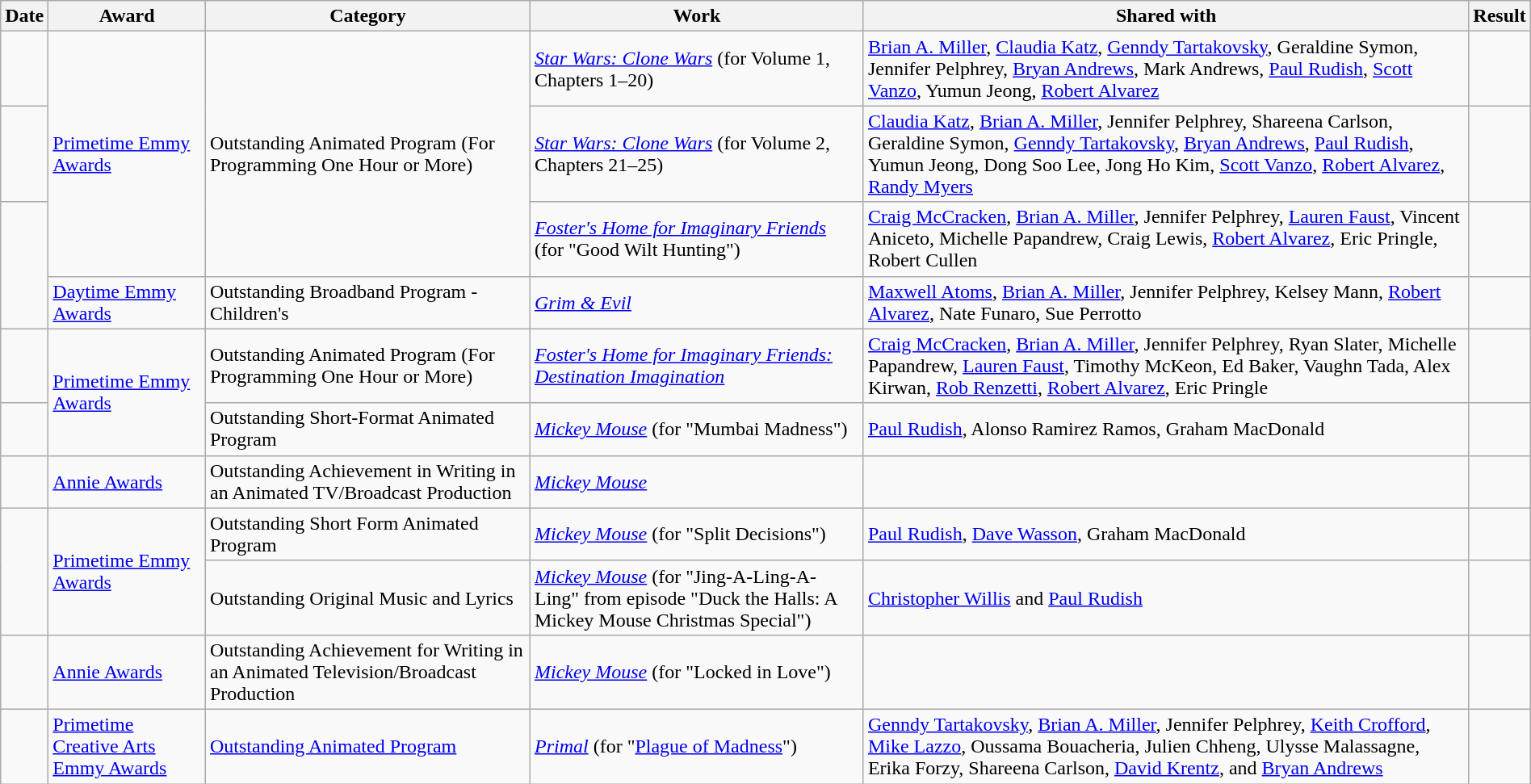<table class="wikitable sortable" style="margin-right: 0;">
<tr>
<th>Date</th>
<th>Award</th>
<th>Category</th>
<th>Work</th>
<th>Shared with</th>
<th>Result</th>
</tr>
<tr>
<td></td>
<td rowspan="3"><a href='#'>Primetime Emmy Awards</a></td>
<td rowspan="3">Outstanding Animated Program (For Programming One Hour or More)</td>
<td><em><a href='#'>Star Wars: Clone Wars</a></em> (for Volume 1, Chapters 1–20)</td>
<td><a href='#'>Brian A. Miller</a>, <a href='#'>Claudia Katz</a>, <a href='#'>Genndy Tartakovsky</a>, Geraldine Symon, Jennifer Pelphrey, <a href='#'>Bryan Andrews</a>, Mark Andrews, <a href='#'>Paul Rudish</a>, <a href='#'>Scott Vanzo</a>, Yumun Jeong, <a href='#'>Robert Alvarez</a></td>
<td></td>
</tr>
<tr>
<td></td>
<td><em><a href='#'>Star Wars: Clone Wars</a></em> (for Volume 2, Chapters 21–25)</td>
<td><a href='#'>Claudia Katz</a>, <a href='#'>Brian A. Miller</a>, Jennifer Pelphrey, Shareena Carlson, Geraldine Symon, <a href='#'>Genndy Tartakovsky</a>, <a href='#'>Bryan Andrews</a>, <a href='#'>Paul Rudish</a>, Yumun Jeong, Dong Soo Lee, Jong Ho Kim, <a href='#'>Scott Vanzo</a>, <a href='#'>Robert Alvarez</a>, <a href='#'>Randy Myers</a></td>
<td></td>
</tr>
<tr>
<td rowspan="2"></td>
<td><em><a href='#'>Foster's Home for Imaginary Friends</a></em> (for "Good Wilt Hunting")</td>
<td><a href='#'>Craig McCracken</a>, <a href='#'>Brian A. Miller</a>, Jennifer Pelphrey, <a href='#'>Lauren Faust</a>, Vincent Aniceto, Michelle Papandrew, Craig Lewis, <a href='#'>Robert Alvarez</a>, Eric Pringle, Robert Cullen</td>
<td></td>
</tr>
<tr>
<td><a href='#'>Daytime Emmy Awards</a></td>
<td>Outstanding Broadband Program - Children's</td>
<td><em><a href='#'>Grim & Evil</a></em></td>
<td><a href='#'>Maxwell Atoms</a>, <a href='#'>Brian A. Miller</a>, Jennifer Pelphrey, Kelsey Mann, <a href='#'>Robert Alvarez</a>, Nate Funaro, Sue Perrotto</td>
<td></td>
</tr>
<tr>
<td></td>
<td rowspan="2"><a href='#'>Primetime Emmy Awards</a></td>
<td>Outstanding Animated Program (For Programming One Hour or More)</td>
<td><em><a href='#'>Foster's Home for Imaginary Friends: Destination Imagination</a></em></td>
<td><a href='#'>Craig McCracken</a>, <a href='#'>Brian A. Miller</a>, Jennifer Pelphrey, Ryan Slater, Michelle Papandrew, <a href='#'>Lauren Faust</a>, Timothy McKeon, Ed Baker, Vaughn Tada, Alex Kirwan, <a href='#'>Rob Renzetti</a>, <a href='#'>Robert Alvarez</a>, Eric Pringle</td>
<td></td>
</tr>
<tr>
<td></td>
<td>Outstanding Short-Format Animated Program</td>
<td><em><a href='#'>Mickey Mouse</a></em> (for "Mumbai Madness")</td>
<td><a href='#'>Paul Rudish</a>, Alonso Ramirez Ramos, Graham MacDonald</td>
<td></td>
</tr>
<tr>
<td></td>
<td><a href='#'>Annie Awards</a></td>
<td>Outstanding Achievement in Writing in an Animated TV/Broadcast Production</td>
<td><em><a href='#'>Mickey Mouse</a></em></td>
<td></td>
<td></td>
</tr>
<tr>
<td rowspan="2"></td>
<td rowspan="2"><a href='#'>Primetime Emmy Awards</a></td>
<td>Outstanding Short Form Animated Program</td>
<td><em><a href='#'>Mickey Mouse</a></em> (for "Split Decisions")</td>
<td><a href='#'>Paul Rudish</a>, <a href='#'>Dave Wasson</a>, Graham MacDonald</td>
<td></td>
</tr>
<tr>
<td>Outstanding Original Music and Lyrics</td>
<td><em><a href='#'>Mickey Mouse</a></em> (for "Jing-A-Ling-A-Ling" from episode "Duck the Halls: A Mickey Mouse Christmas Special")</td>
<td><a href='#'>Christopher Willis</a> and <a href='#'>Paul Rudish</a></td>
<td></td>
</tr>
<tr>
<td></td>
<td><a href='#'>Annie Awards</a></td>
<td>Outstanding Achievement for Writing in an Animated Television/Broadcast Production</td>
<td><em><a href='#'>Mickey Mouse</a></em> (for "Locked in Love")</td>
<td></td>
<td></td>
</tr>
<tr>
<td></td>
<td><a href='#'>Primetime Creative Arts Emmy Awards</a></td>
<td><a href='#'>Outstanding Animated Program</a></td>
<td><em><a href='#'>Primal</a></em> (for "<a href='#'>Plague of Madness</a>")</td>
<td><a href='#'>Genndy Tartakovsky</a>, <a href='#'>Brian A. Miller</a>, Jennifer Pelphrey, <a href='#'>Keith Crofford</a>, <a href='#'>Mike Lazzo</a>, Oussama Bouacheria, Julien Chheng, Ulysse Malassagne, Erika Forzy, Shareena Carlson, <a href='#'>David Krentz</a>, and <a href='#'>Bryan Andrews</a></td>
<td></td>
</tr>
</table>
